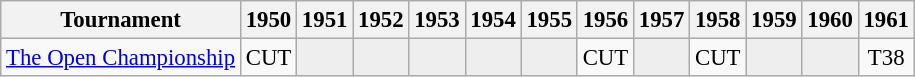<table class="wikitable" style="font-size:95%;text-align:center;">
<tr>
<th>Tournament</th>
<th>1950</th>
<th>1951</th>
<th>1952</th>
<th>1953</th>
<th>1954</th>
<th>1955</th>
<th>1956</th>
<th>1957</th>
<th>1958</th>
<th>1959</th>
<th>1960</th>
<th>1961</th>
</tr>
<tr>
<td align=left><a href='#'>The Open Championship</a></td>
<td>CUT</td>
<td style="background:#eeeeee;"></td>
<td style="background:#eeeeee;"></td>
<td style="background:#eeeeee;"></td>
<td style="background:#eeeeee;"></td>
<td style="background:#eeeeee;"></td>
<td>CUT</td>
<td style="background:#eeeeee;"></td>
<td>CUT</td>
<td style="background:#eeeeee;"></td>
<td style="background:#eeeeee;"></td>
<td>T38</td>
</tr>
</table>
